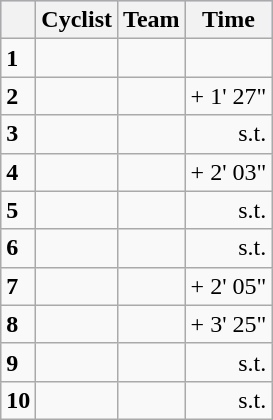<table class="wikitable">
<tr style="background:#ccccff;">
<th></th>
<th>Cyclist</th>
<th>Team</th>
<th>Time</th>
</tr>
<tr>
<td><strong>1</strong></td>
<td></td>
<td></td>
<td align=right></td>
</tr>
<tr>
<td><strong>2</strong></td>
<td></td>
<td></td>
<td align=right>+ 1' 27"</td>
</tr>
<tr>
<td><strong>3</strong></td>
<td></td>
<td></td>
<td align=right>s.t.</td>
</tr>
<tr>
<td><strong>4</strong></td>
<td></td>
<td></td>
<td align=right>+ 2' 03"</td>
</tr>
<tr>
<td><strong>5</strong></td>
<td></td>
<td></td>
<td align=right>s.t.</td>
</tr>
<tr>
<td><strong>6</strong></td>
<td></td>
<td></td>
<td align=right>s.t.</td>
</tr>
<tr>
<td><strong>7</strong></td>
<td></td>
<td></td>
<td align=right>+ 2' 05"</td>
</tr>
<tr>
<td><strong>8</strong></td>
<td></td>
<td></td>
<td align=right>+ 3' 25"</td>
</tr>
<tr>
<td><strong>9</strong></td>
<td></td>
<td></td>
<td align=right>s.t.</td>
</tr>
<tr>
<td><strong>10</strong></td>
<td></td>
<td></td>
<td align=right>s.t.</td>
</tr>
</table>
